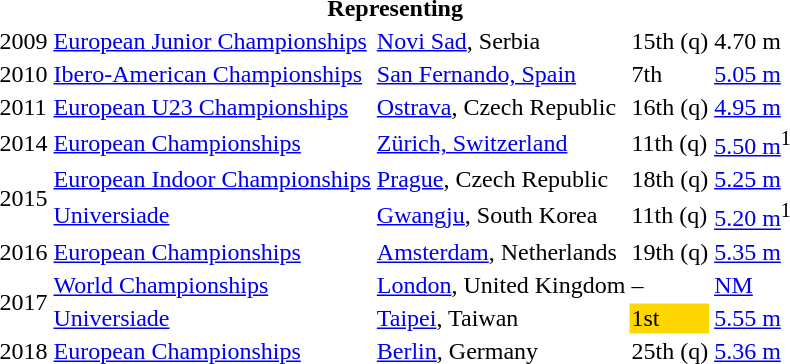<table>
<tr>
<th colspan="6">Representing </th>
</tr>
<tr>
<td>2009</td>
<td><a href='#'>European Junior Championships</a></td>
<td><a href='#'>Novi Sad</a>, Serbia</td>
<td>15th (q)</td>
<td>4.70 m</td>
</tr>
<tr>
<td>2010</td>
<td><a href='#'>Ibero-American Championships</a></td>
<td><a href='#'>San Fernando, Spain</a></td>
<td>7th</td>
<td><a href='#'>5.05 m</a></td>
</tr>
<tr>
<td>2011</td>
<td><a href='#'>European U23 Championships</a></td>
<td><a href='#'>Ostrava</a>, Czech Republic</td>
<td>16th (q)</td>
<td><a href='#'>4.95 m</a></td>
</tr>
<tr>
<td>2014</td>
<td><a href='#'>European Championships</a></td>
<td><a href='#'>Zürich, Switzerland</a></td>
<td>11th (q)</td>
<td><a href='#'>5.50 m</a><sup>1</sup></td>
</tr>
<tr>
<td rowspan=2>2015</td>
<td><a href='#'>European Indoor Championships</a></td>
<td><a href='#'>Prague</a>, Czech Republic</td>
<td>18th (q)</td>
<td><a href='#'>5.25 m</a></td>
</tr>
<tr>
<td><a href='#'>Universiade</a></td>
<td><a href='#'>Gwangju</a>, South Korea</td>
<td>11th (q)</td>
<td><a href='#'>5.20 m</a><sup>1</sup></td>
</tr>
<tr>
<td>2016</td>
<td><a href='#'>European Championships</a></td>
<td><a href='#'>Amsterdam</a>, Netherlands</td>
<td>19th (q)</td>
<td><a href='#'>5.35 m</a></td>
</tr>
<tr>
<td rowspan=2>2017</td>
<td><a href='#'>World Championships</a></td>
<td><a href='#'>London</a>, United Kingdom</td>
<td>–</td>
<td><a href='#'>NM</a></td>
</tr>
<tr>
<td><a href='#'>Universiade</a></td>
<td><a href='#'>Taipei</a>, Taiwan</td>
<td bgcolor=gold>1st</td>
<td><a href='#'>5.55 m</a></td>
</tr>
<tr>
<td>2018</td>
<td><a href='#'>European Championships</a></td>
<td><a href='#'>Berlin</a>, Germany</td>
<td>25th (q)</td>
<td><a href='#'>5.36 m</a></td>
</tr>
</table>
